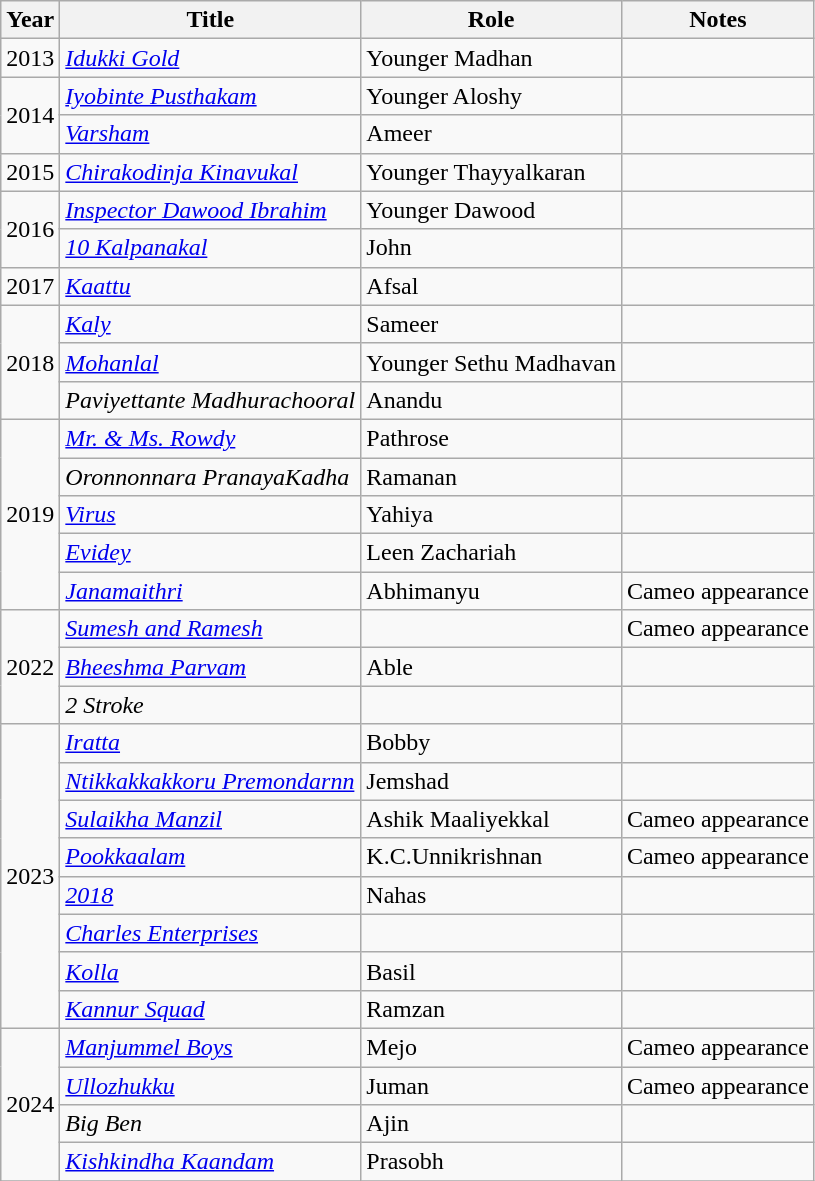<table class="wikitable sortable">
<tr>
<th>Year</th>
<th>Title</th>
<th>Role</th>
<th class=unsortable>Notes</th>
</tr>
<tr>
<td>2013</td>
<td><em><a href='#'>Idukki Gold</a></em></td>
<td>Younger Madhan</td>
<td></td>
</tr>
<tr>
<td rowspan=2>2014</td>
<td><em><a href='#'>Iyobinte Pusthakam</a></em></td>
<td>Younger Aloshy</td>
<td></td>
</tr>
<tr>
<td><em><a href='#'>Varsham</a></em></td>
<td>Ameer</td>
<td></td>
</tr>
<tr>
<td>2015</td>
<td><em><a href='#'>Chirakodinja Kinavukal</a></em></td>
<td>Younger Thayyalkaran</td>
<td></td>
</tr>
<tr>
<td rowspan=2>2016</td>
<td><em><a href='#'>Inspector Dawood Ibrahim</a></em></td>
<td>Younger Dawood</td>
<td></td>
</tr>
<tr>
<td><em><a href='#'>10 Kalpanakal</a></em></td>
<td>John</td>
<td></td>
</tr>
<tr>
<td>2017</td>
<td><em><a href='#'>Kaattu</a></em></td>
<td>Afsal</td>
<td></td>
</tr>
<tr>
<td rowspan=3>2018</td>
<td><em><a href='#'>Kaly</a></em></td>
<td>Sameer</td>
<td></td>
</tr>
<tr>
<td><em><a href='#'>Mohanlal</a></em></td>
<td>Younger Sethu Madhavan</td>
<td></td>
</tr>
<tr>
<td><em>Paviyettante Madhurachooral</em></td>
<td>Anandu</td>
<td></td>
</tr>
<tr>
<td rowspan="5">2019</td>
<td><em><a href='#'>Mr. & Ms. Rowdy</a></em></td>
<td>Pathrose</td>
<td></td>
</tr>
<tr>
<td><em>Oronnonnara PranayaKadha</em></td>
<td>Ramanan</td>
<td></td>
</tr>
<tr>
<td><em><a href='#'>Virus</a></em></td>
<td>Yahiya</td>
<td></td>
</tr>
<tr>
<td><em><a href='#'>Evidey</a></em></td>
<td>Leen Zachariah</td>
<td></td>
</tr>
<tr>
<td><em><a href='#'>Janamaithri</a></em></td>
<td>Abhimanyu</td>
<td>Cameo appearance</td>
</tr>
<tr>
<td rowspan="3">2022</td>
<td><em><a href='#'>Sumesh and Ramesh</a></em></td>
<td></td>
<td>Cameo appearance</td>
</tr>
<tr>
<td><em><a href='#'>Bheeshma Parvam</a></em></td>
<td>Able</td>
<td></td>
</tr>
<tr>
<td><em>2 Stroke</em></td>
<td></td>
<td></td>
</tr>
<tr>
<td rowspan=8>2023</td>
<td><em><a href='#'>Iratta</a></em></td>
<td>Bobby</td>
<td></td>
</tr>
<tr>
<td><em><a href='#'>Ntikkakkakkoru Premondarnn</a></em></td>
<td>Jemshad</td>
<td></td>
</tr>
<tr>
<td><em><a href='#'>Sulaikha Manzil</a></em></td>
<td>Ashik Maaliyekkal</td>
<td>Cameo appearance</td>
</tr>
<tr>
<td><em><a href='#'>Pookkaalam</a></em></td>
<td>K.C.Unnikrishnan</td>
<td>Cameo appearance</td>
</tr>
<tr>
<td><em><a href='#'>2018</a></em></td>
<td>Nahas</td>
<td></td>
</tr>
<tr>
<td><em><a href='#'>Charles Enterprises</a></em></td>
<td></td>
<td></td>
</tr>
<tr>
<td><em><a href='#'>Kolla</a></em></td>
<td>Basil</td>
<td></td>
</tr>
<tr>
<td><em><a href='#'>Kannur Squad</a></em></td>
<td>Ramzan</td>
<td></td>
</tr>
<tr>
<td rowspan=4>2024</td>
<td><em><a href='#'>Manjummel Boys</a></em></td>
<td>Mejo</td>
<td>Cameo appearance</td>
</tr>
<tr>
<td><em><a href='#'>Ullozhukku</a></em></td>
<td>Juman</td>
<td>Cameo appearance </td>
</tr>
<tr>
<td><em>Big Ben</em></td>
<td>Ajin</td>
<td></td>
</tr>
<tr>
<td><em><a href='#'>Kishkindha Kaandam</a></em></td>
<td>Prasobh</td>
<td></td>
</tr>
<tr>
</tr>
</table>
